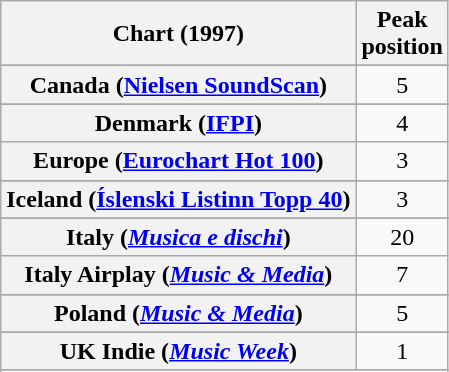<table class="wikitable sortable plainrowheaders" style="text-align:center">
<tr>
<th>Chart (1997)</th>
<th>Peak<br>position</th>
</tr>
<tr>
</tr>
<tr>
</tr>
<tr>
</tr>
<tr>
</tr>
<tr>
<th scope="row">Canada (<a href='#'>Nielsen SoundScan</a>)</th>
<td align="center">5</td>
</tr>
<tr>
</tr>
<tr>
<th scope="row">Denmark (<a href='#'>IFPI</a>)</th>
<td>4</td>
</tr>
<tr>
<th scope="row">Europe (<a href='#'>Eurochart Hot 100</a>)</th>
<td>3</td>
</tr>
<tr>
</tr>
<tr>
</tr>
<tr>
<th scope="row">Iceland (<a href='#'>Íslenski Listinn Topp 40</a>)</th>
<td>3</td>
</tr>
<tr>
</tr>
<tr>
<th scope="row">Italy (<em><a href='#'>Musica e dischi</a></em>)</th>
<td>20</td>
</tr>
<tr>
<th scope="row">Italy Airplay (<em><a href='#'>Music & Media</a></em>)</th>
<td>7</td>
</tr>
<tr>
</tr>
<tr>
</tr>
<tr>
</tr>
<tr>
</tr>
<tr>
<th scope="row">Poland (<em><a href='#'>Music & Media</a></em>)</th>
<td>5</td>
</tr>
<tr>
</tr>
<tr>
</tr>
<tr>
</tr>
<tr>
</tr>
<tr>
<th scope="row">UK Indie (<em><a href='#'>Music Week</a></em>)</th>
<td align=center>1</td>
</tr>
<tr>
</tr>
<tr>
</tr>
<tr>
</tr>
<tr>
</tr>
<tr>
</tr>
<tr>
</tr>
</table>
